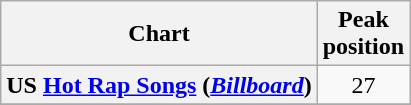<table class="wikitable plainrowheaders sortable" style="text-align:center;" border="1">
<tr>
<th scope="col">Chart</th>
<th scope="col">Peak<br>position</th>
</tr>
<tr>
<th scope="row">US <a href='#'>Hot Rap Songs</a> (<em><a href='#'>Billboard</a></em>)</th>
<td>27</td>
</tr>
<tr>
</tr>
</table>
